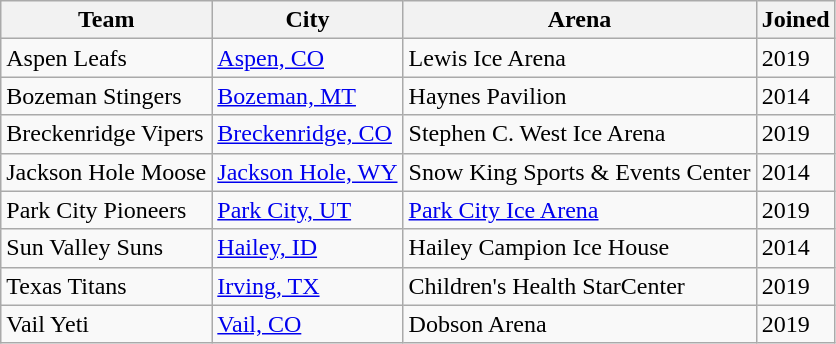<table class="wikitable">
<tr>
<th>Team</th>
<th>City</th>
<th>Arena</th>
<th>Joined</th>
</tr>
<tr>
<td>Aspen Leafs</td>
<td><a href='#'>Aspen, CO</a></td>
<td>Lewis Ice Arena</td>
<td>2019</td>
</tr>
<tr>
<td>Bozeman Stingers</td>
<td><a href='#'>Bozeman, MT</a></td>
<td>Haynes Pavilion</td>
<td>2014</td>
</tr>
<tr>
<td>Breckenridge Vipers</td>
<td><a href='#'>Breckenridge, CO</a></td>
<td>Stephen C. West Ice Arena</td>
<td>2019</td>
</tr>
<tr>
<td>Jackson Hole Moose</td>
<td><a href='#'>Jackson Hole, WY</a></td>
<td>Snow King Sports & Events Center</td>
<td>2014</td>
</tr>
<tr>
<td>Park City Pioneers</td>
<td><a href='#'>Park City, UT</a></td>
<td><a href='#'>Park City Ice Arena</a></td>
<td>2019</td>
</tr>
<tr>
<td>Sun Valley Suns</td>
<td><a href='#'>Hailey, ID</a></td>
<td>Hailey Campion Ice House</td>
<td>2014</td>
</tr>
<tr>
<td>Texas Titans</td>
<td><a href='#'>Irving, TX</a></td>
<td>Children's Health StarCenter</td>
<td>2019</td>
</tr>
<tr>
<td>Vail Yeti</td>
<td><a href='#'>Vail, CO</a></td>
<td>Dobson Arena</td>
<td>2019</td>
</tr>
</table>
